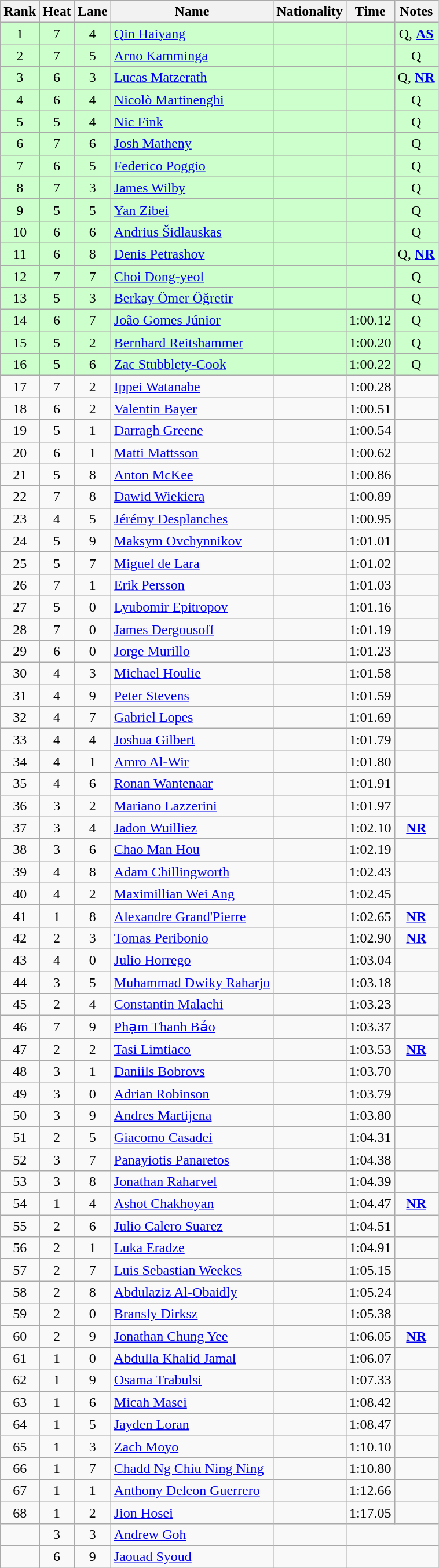<table class="wikitable sortable" style="text-align:center">
<tr>
<th>Rank</th>
<th>Heat</th>
<th>Lane</th>
<th>Name</th>
<th>Nationality</th>
<th>Time</th>
<th>Notes</th>
</tr>
<tr bgcolor=ccffcc>
<td>1</td>
<td>7</td>
<td>4</td>
<td align=left><a href='#'>Qin Haiyang</a></td>
<td align=left></td>
<td></td>
<td>Q, <strong><a href='#'>AS</a></strong></td>
</tr>
<tr bgcolor=ccffcc>
<td>2</td>
<td>7</td>
<td>5</td>
<td align=left><a href='#'>Arno Kamminga</a></td>
<td align=left></td>
<td></td>
<td>Q</td>
</tr>
<tr bgcolor=ccffcc>
<td>3</td>
<td>6</td>
<td>3</td>
<td align=left><a href='#'>Lucas Matzerath</a></td>
<td align=left></td>
<td></td>
<td>Q, <strong><a href='#'>NR</a></strong></td>
</tr>
<tr bgcolor=ccffcc>
<td>4</td>
<td>6</td>
<td>4</td>
<td align=left><a href='#'>Nicolò Martinenghi</a></td>
<td align=left></td>
<td></td>
<td>Q</td>
</tr>
<tr bgcolor=ccffcc>
<td>5</td>
<td>5</td>
<td>4</td>
<td align=left><a href='#'>Nic Fink</a></td>
<td align=left></td>
<td></td>
<td>Q</td>
</tr>
<tr bgcolor=ccffcc>
<td>6</td>
<td>7</td>
<td>6</td>
<td align=left><a href='#'>Josh Matheny</a></td>
<td align=left></td>
<td></td>
<td>Q</td>
</tr>
<tr bgcolor=ccffcc>
<td>7</td>
<td>6</td>
<td>5</td>
<td align=left><a href='#'>Federico Poggio</a></td>
<td align=left></td>
<td></td>
<td>Q</td>
</tr>
<tr bgcolor=ccffcc>
<td>8</td>
<td>7</td>
<td>3</td>
<td align=left><a href='#'>James Wilby</a></td>
<td align=left></td>
<td></td>
<td>Q</td>
</tr>
<tr bgcolor=ccffcc>
<td>9</td>
<td>5</td>
<td>5</td>
<td align=left><a href='#'>Yan Zibei</a></td>
<td align=left></td>
<td></td>
<td>Q</td>
</tr>
<tr bgcolor=ccffcc>
<td>10</td>
<td>6</td>
<td>6</td>
<td align=left><a href='#'>Andrius Šidlauskas</a></td>
<td align=left></td>
<td></td>
<td>Q</td>
</tr>
<tr bgcolor=ccffcc>
<td>11</td>
<td>6</td>
<td>8</td>
<td align=left><a href='#'>Denis Petrashov</a></td>
<td align=left></td>
<td></td>
<td>Q, <strong><a href='#'>NR</a></strong></td>
</tr>
<tr bgcolor=ccffcc>
<td>12</td>
<td>7</td>
<td>7</td>
<td align=left><a href='#'>Choi Dong-yeol</a></td>
<td align=left></td>
<td></td>
<td>Q</td>
</tr>
<tr bgcolor=ccffcc>
<td>13</td>
<td>5</td>
<td>3</td>
<td align=left><a href='#'>Berkay Ömer Öğretir</a></td>
<td align=left></td>
<td></td>
<td>Q</td>
</tr>
<tr bgcolor=ccffcc>
<td>14</td>
<td>6</td>
<td>7</td>
<td align=left><a href='#'>João Gomes Júnior</a></td>
<td align=left></td>
<td>1:00.12</td>
<td>Q</td>
</tr>
<tr bgcolor=ccffcc>
<td>15</td>
<td>5</td>
<td>2</td>
<td align=left><a href='#'>Bernhard Reitshammer</a></td>
<td align=left></td>
<td>1:00.20</td>
<td>Q</td>
</tr>
<tr bgcolor=ccffcc>
<td>16</td>
<td>5</td>
<td>6</td>
<td align=left><a href='#'>Zac Stubblety-Cook</a></td>
<td align=left></td>
<td>1:00.22</td>
<td>Q</td>
</tr>
<tr>
<td>17</td>
<td>7</td>
<td>2</td>
<td align=left><a href='#'>Ippei Watanabe</a></td>
<td align=left></td>
<td>1:00.28</td>
<td></td>
</tr>
<tr>
<td>18</td>
<td>6</td>
<td>2</td>
<td align=left><a href='#'>Valentin Bayer</a></td>
<td align=left></td>
<td>1:00.51</td>
<td></td>
</tr>
<tr>
<td>19</td>
<td>5</td>
<td>1</td>
<td align=left><a href='#'>Darragh Greene</a></td>
<td align=left></td>
<td>1:00.54</td>
<td></td>
</tr>
<tr>
<td>20</td>
<td>6</td>
<td>1</td>
<td align=left><a href='#'>Matti Mattsson</a></td>
<td align=left></td>
<td>1:00.62</td>
<td></td>
</tr>
<tr>
<td>21</td>
<td>5</td>
<td>8</td>
<td align=left><a href='#'>Anton McKee</a></td>
<td align=left></td>
<td>1:00.86</td>
<td></td>
</tr>
<tr>
<td>22</td>
<td>7</td>
<td>8</td>
<td align=left><a href='#'>Dawid Wiekiera</a></td>
<td align=left></td>
<td>1:00.89</td>
<td></td>
</tr>
<tr>
<td>23</td>
<td>4</td>
<td>5</td>
<td align=left><a href='#'>Jérémy Desplanches</a></td>
<td align=left></td>
<td>1:00.95</td>
<td></td>
</tr>
<tr>
<td>24</td>
<td>5</td>
<td>9</td>
<td align=left><a href='#'>Maksym Ovchynnikov</a></td>
<td align=left></td>
<td>1:01.01</td>
<td></td>
</tr>
<tr>
<td>25</td>
<td>5</td>
<td>7</td>
<td align=left><a href='#'>Miguel de Lara</a></td>
<td align=left></td>
<td>1:01.02</td>
<td></td>
</tr>
<tr>
<td>26</td>
<td>7</td>
<td>1</td>
<td align=left><a href='#'>Erik Persson</a></td>
<td align=left></td>
<td>1:01.03</td>
<td></td>
</tr>
<tr>
<td>27</td>
<td>5</td>
<td>0</td>
<td align=left><a href='#'>Lyubomir Epitropov</a></td>
<td align=left></td>
<td>1:01.16</td>
<td></td>
</tr>
<tr>
<td>28</td>
<td>7</td>
<td>0</td>
<td align=left><a href='#'>James Dergousoff</a></td>
<td align=left></td>
<td>1:01.19</td>
<td></td>
</tr>
<tr>
<td>29</td>
<td>6</td>
<td>0</td>
<td align=left><a href='#'>Jorge Murillo</a></td>
<td align=left></td>
<td>1:01.23</td>
<td></td>
</tr>
<tr>
<td>30</td>
<td>4</td>
<td>3</td>
<td align=left><a href='#'>Michael Houlie</a></td>
<td align=left></td>
<td>1:01.58</td>
<td></td>
</tr>
<tr>
<td>31</td>
<td>4</td>
<td>9</td>
<td align=left><a href='#'>Peter Stevens</a></td>
<td align=left></td>
<td>1:01.59</td>
<td></td>
</tr>
<tr>
<td>32</td>
<td>4</td>
<td>7</td>
<td align=left><a href='#'>Gabriel Lopes</a></td>
<td align=left></td>
<td>1:01.69</td>
<td></td>
</tr>
<tr>
<td>33</td>
<td>4</td>
<td>4</td>
<td align=left><a href='#'>Joshua Gilbert</a></td>
<td align=left></td>
<td>1:01.79</td>
<td></td>
</tr>
<tr>
<td>34</td>
<td>4</td>
<td>1</td>
<td align=left><a href='#'>Amro Al-Wir</a></td>
<td align=left></td>
<td>1:01.80</td>
<td></td>
</tr>
<tr>
<td>35</td>
<td>4</td>
<td>6</td>
<td align=left><a href='#'>Ronan Wantenaar</a></td>
<td align=left></td>
<td>1:01.91</td>
<td></td>
</tr>
<tr>
<td>36</td>
<td>3</td>
<td>2</td>
<td align=left><a href='#'>Mariano Lazzerini</a></td>
<td align=left></td>
<td>1:01.97</td>
<td></td>
</tr>
<tr>
<td>37</td>
<td>3</td>
<td>4</td>
<td align=left><a href='#'>Jadon Wuilliez</a></td>
<td align=left></td>
<td>1:02.10</td>
<td><strong><a href='#'>NR</a></strong></td>
</tr>
<tr>
<td>38</td>
<td>3</td>
<td>6</td>
<td align=left><a href='#'>Chao Man Hou</a></td>
<td align=left></td>
<td>1:02.19</td>
<td></td>
</tr>
<tr>
<td>39</td>
<td>4</td>
<td>8</td>
<td align=left><a href='#'>Adam Chillingworth</a></td>
<td align=left></td>
<td>1:02.43</td>
<td></td>
</tr>
<tr>
<td>40</td>
<td>4</td>
<td>2</td>
<td align=left><a href='#'>Maximillian Wei Ang</a></td>
<td align=left></td>
<td>1:02.45</td>
<td></td>
</tr>
<tr>
<td>41</td>
<td>1</td>
<td>8</td>
<td align=left><a href='#'>Alexandre Grand'Pierre</a></td>
<td align=left></td>
<td>1:02.65</td>
<td><strong><a href='#'>NR</a></strong></td>
</tr>
<tr>
<td>42</td>
<td>2</td>
<td>3</td>
<td align=left><a href='#'>Tomas Peribonio</a></td>
<td align=left></td>
<td>1:02.90</td>
<td><strong><a href='#'>NR</a></strong></td>
</tr>
<tr>
<td>43</td>
<td>4</td>
<td>0</td>
<td align=left><a href='#'>Julio Horrego</a></td>
<td align=left></td>
<td>1:03.04</td>
<td></td>
</tr>
<tr>
<td>44</td>
<td>3</td>
<td>5</td>
<td align=left><a href='#'>Muhammad Dwiky Raharjo</a></td>
<td align=left></td>
<td>1:03.18</td>
<td></td>
</tr>
<tr>
<td>45</td>
<td>2</td>
<td>4</td>
<td align=left><a href='#'>Constantin Malachi</a></td>
<td align=left></td>
<td>1:03.23</td>
<td></td>
</tr>
<tr>
<td>46</td>
<td>7</td>
<td>9</td>
<td align=left><a href='#'>Phạm Thanh Bảo</a></td>
<td align=left></td>
<td>1:03.37</td>
<td></td>
</tr>
<tr>
<td>47</td>
<td>2</td>
<td>2</td>
<td align=left><a href='#'>Tasi Limtiaco</a></td>
<td align=left></td>
<td>1:03.53</td>
<td><strong><a href='#'>NR</a></strong></td>
</tr>
<tr>
<td>48</td>
<td>3</td>
<td>1</td>
<td align=left><a href='#'>Daniils Bobrovs</a></td>
<td align=left></td>
<td>1:03.70</td>
<td></td>
</tr>
<tr>
<td>49</td>
<td>3</td>
<td>0</td>
<td align=left><a href='#'>Adrian Robinson</a></td>
<td align=left></td>
<td>1:03.79</td>
<td></td>
</tr>
<tr>
<td>50</td>
<td>3</td>
<td>9</td>
<td align=left><a href='#'>Andres Martijena</a></td>
<td align=left></td>
<td>1:03.80</td>
<td></td>
</tr>
<tr>
<td>51</td>
<td>2</td>
<td>5</td>
<td align=left><a href='#'>Giacomo Casadei</a></td>
<td align=left></td>
<td>1:04.31</td>
<td></td>
</tr>
<tr>
<td>52</td>
<td>3</td>
<td>7</td>
<td align=left><a href='#'>Panayiotis Panaretos</a></td>
<td align=left></td>
<td>1:04.38</td>
<td></td>
</tr>
<tr>
<td>53</td>
<td>3</td>
<td>8</td>
<td align=left><a href='#'>Jonathan Raharvel</a></td>
<td align=left></td>
<td>1:04.39</td>
<td></td>
</tr>
<tr>
<td>54</td>
<td>1</td>
<td>4</td>
<td align=left><a href='#'>Ashot Chakhoyan</a></td>
<td align=left></td>
<td>1:04.47</td>
<td><strong><a href='#'>NR</a></strong></td>
</tr>
<tr>
<td>55</td>
<td>2</td>
<td>6</td>
<td align=left><a href='#'>Julio Calero Suarez</a></td>
<td align=left></td>
<td>1:04.51</td>
<td></td>
</tr>
<tr>
<td>56</td>
<td>2</td>
<td>1</td>
<td align=left><a href='#'>Luka Eradze</a></td>
<td align=left></td>
<td>1:04.91</td>
<td></td>
</tr>
<tr>
<td>57</td>
<td>2</td>
<td>7</td>
<td align=left><a href='#'>Luis Sebastian Weekes</a></td>
<td align=left></td>
<td>1:05.15</td>
<td></td>
</tr>
<tr>
<td>58</td>
<td>2</td>
<td>8</td>
<td align=left><a href='#'>Abdulaziz Al-Obaidly</a></td>
<td align=left></td>
<td>1:05.24</td>
<td></td>
</tr>
<tr>
<td>59</td>
<td>2</td>
<td>0</td>
<td align=left><a href='#'>Bransly Dirksz</a></td>
<td align=left></td>
<td>1:05.38</td>
<td></td>
</tr>
<tr>
<td>60</td>
<td>2</td>
<td>9</td>
<td align=left><a href='#'>Jonathan Chung Yee</a></td>
<td align=left></td>
<td>1:06.05</td>
<td><strong><a href='#'>NR</a></strong></td>
</tr>
<tr>
<td>61</td>
<td>1</td>
<td>0</td>
<td align=left><a href='#'>Abdulla Khalid Jamal</a></td>
<td align=left></td>
<td>1:06.07</td>
<td></td>
</tr>
<tr>
<td>62</td>
<td>1</td>
<td>9</td>
<td align=left><a href='#'>Osama Trabulsi</a></td>
<td align=left></td>
<td>1:07.33</td>
<td></td>
</tr>
<tr>
<td>63</td>
<td>1</td>
<td>6</td>
<td align=left><a href='#'>Micah Masei</a></td>
<td align=left></td>
<td>1:08.42</td>
<td></td>
</tr>
<tr>
<td>64</td>
<td>1</td>
<td>5</td>
<td align=left><a href='#'>Jayden Loran</a></td>
<td align=left></td>
<td>1:08.47</td>
<td></td>
</tr>
<tr>
<td>65</td>
<td>1</td>
<td>3</td>
<td align=left><a href='#'>Zach Moyo</a></td>
<td align=left></td>
<td>1:10.10</td>
<td></td>
</tr>
<tr>
<td>66</td>
<td>1</td>
<td>7</td>
<td align=left><a href='#'>Chadd Ng Chiu Ning Ning</a></td>
<td align=left></td>
<td>1:10.80</td>
<td></td>
</tr>
<tr>
<td>67</td>
<td>1</td>
<td>1</td>
<td align=left><a href='#'>Anthony Deleon Guerrero</a></td>
<td align=left></td>
<td>1:12.66</td>
<td></td>
</tr>
<tr>
<td>68</td>
<td>1</td>
<td>2</td>
<td align=left><a href='#'>Jion Hosei</a></td>
<td align=left></td>
<td>1:17.05</td>
<td></td>
</tr>
<tr>
<td></td>
<td>3</td>
<td>3</td>
<td align=left><a href='#'>Andrew Goh</a></td>
<td align=left></td>
<td colspan=2></td>
</tr>
<tr>
<td></td>
<td>6</td>
<td>9</td>
<td align=left><a href='#'>Jaouad Syoud</a></td>
<td align=left></td>
<td colspan=2></td>
</tr>
</table>
